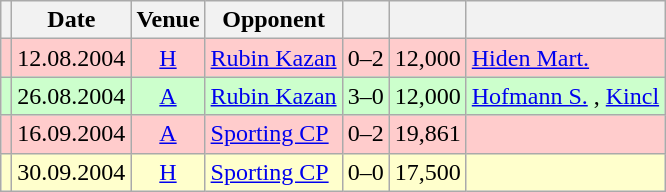<table class="wikitable" Style="text-align: center">
<tr>
<th></th>
<th>Date</th>
<th>Venue</th>
<th>Opponent</th>
<th></th>
<th></th>
<th></th>
</tr>
<tr style="background:#fcc">
<td></td>
<td>12.08.2004</td>
<td><a href='#'>H</a></td>
<td align="left"><a href='#'>Rubin Kazan</a> </td>
<td>0–2</td>
<td align="right">12,000</td>
<td align="left"><a href='#'>Hiden Mart.</a> </td>
</tr>
<tr style="background:#cfc">
<td></td>
<td>26.08.2004</td>
<td><a href='#'>A</a></td>
<td align="left"><a href='#'>Rubin Kazan</a> </td>
<td>3–0</td>
<td align="right">12,000</td>
<td align="left"><a href='#'>Hofmann S.</a>  , <a href='#'>Kincl</a> </td>
</tr>
<tr style="background:#fcc">
<td></td>
<td>16.09.2004</td>
<td><a href='#'>A</a></td>
<td align="left"><a href='#'>Sporting CP</a> </td>
<td>0–2</td>
<td align="right">19,861</td>
<td align="left"></td>
</tr>
<tr style="background:#ffc">
<td></td>
<td>30.09.2004</td>
<td><a href='#'>H</a></td>
<td align="left"><a href='#'>Sporting CP</a> </td>
<td>0–0</td>
<td align="right">17,500</td>
<td align="left"></td>
</tr>
</table>
